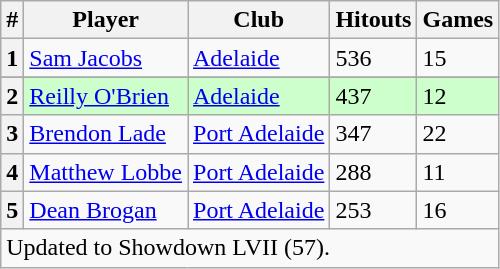<table class="wikitable">
<tr>
<th>#</th>
<th>Player</th>
<th>Club</th>
<th>Hitouts</th>
<th>Games</th>
</tr>
<tr>
<th>1</th>
<td><a href='#'>Sam Jacobs</a></td>
<td><a href='#'>Adelaide</a></td>
<td>536</td>
<td>15</td>
</tr>
<tr>
</tr>
<tr style="background:#cfc;">
<th>2</th>
<td><a href='#'>Reilly O'Brien</a></td>
<td><a href='#'>Adelaide</a></td>
<td>437</td>
<td>12</td>
</tr>
<tr>
<th>3</th>
<td><a href='#'>Brendon Lade</a></td>
<td><a href='#'>Port Adelaide</a></td>
<td>347</td>
<td>22</td>
</tr>
<tr>
<th>4</th>
<td><a href='#'>Matthew Lobbe</a></td>
<td><a href='#'>Port Adelaide</a></td>
<td>288</td>
<td>11</td>
</tr>
<tr>
<th>5</th>
<td><a href='#'>Dean Brogan</a></td>
<td><a href='#'>Port Adelaide</a></td>
<td>253</td>
<td>16</td>
</tr>
<tr>
<td colspan="5">Updated to Showdown LVII (57).</td>
</tr>
</table>
